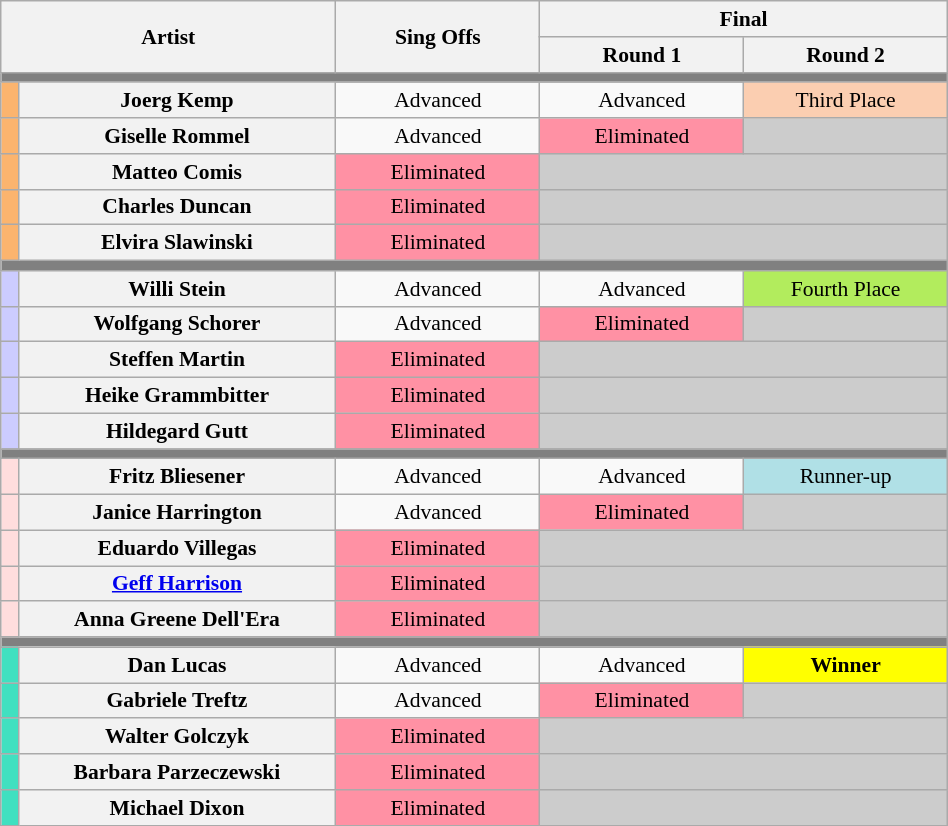<table class="wikitable" style="font-size:90%; text-align:center" width="50%">
<tr>
<th style="width:18%" colspan="2" rowspan="2" scope="col">Artist</th>
<th style="width:11%" colspan="1" rowspan="2" scope="col">Sing Offs</th>
<th style="width:22%" colspan="2" scope="col">Final</th>
</tr>
<tr>
<th style="width:11%">Round 1</th>
<th style="width:11%">Round 2</th>
</tr>
<tr>
<th colspan="7" style="background:grey;"></th>
</tr>
<tr>
<th style="background:#fbb46e;"></th>
<th>Joerg Kemp</th>
<td>Advanced</td>
<td>Advanced</td>
<td style="background:#FBCEB1;">Third Place</td>
</tr>
<tr>
<th style="background:#fbb46e;"></th>
<th>Giselle Rommel</th>
<td>Advanced</td>
<td style="background:#FF91A4;">Eliminated</td>
<td style="background:#ccc;"></td>
</tr>
<tr>
<th style="background:#fbb46e;"></th>
<th>Matteo Comis</th>
<td style="background:#FF91A4;">Eliminated</td>
<td colspan=2 style="background:#ccc;"></td>
</tr>
<tr>
<th style="background:#fbb46e;"></th>
<th>Charles Duncan</th>
<td style="background:#FF91A4;">Eliminated</td>
<td colspan=2 style="background:#ccc;"></td>
</tr>
<tr>
<th style="background:#fbb46e;"></th>
<th>Elvira Slawinski</th>
<td style="background:#FF91A4;">Eliminated</td>
<td colspan=2 style="background:#ccc;"></td>
</tr>
<tr>
<th colspan="7" style="background:grey;"></th>
</tr>
<tr>
<th style="background:#ccf;"></th>
<th>Willi Stein</th>
<td>Advanced</td>
<td>Advanced</td>
<td style="background:#B2EC5D;">Fourth Place</td>
</tr>
<tr>
<th style="background:#ccf;"></th>
<th>Wolfgang Schorer</th>
<td>Advanced</td>
<td style="background:#FF91A4;">Eliminated</td>
<td style="background:#ccc;"></td>
</tr>
<tr>
<th style="background:#ccf;"></th>
<th>Steffen Martin</th>
<td style="background:#FF91A4;">Eliminated</td>
<td colspan=2 style="background:#ccc;"></td>
</tr>
<tr>
<th style="background:#ccf;"></th>
<th>Heike Grammbitter</th>
<td style="background:#FF91A4;">Eliminated</td>
<td colspan=2 style="background:#ccc;"></td>
</tr>
<tr>
<th style="background:#ccf;"></th>
<th>Hildegard Gutt</th>
<td style="background:#FF91A4;">Eliminated</td>
<td colspan=2 style="background:#ccc;"></td>
</tr>
<tr>
<th colspan="7" style="background:grey;"></th>
</tr>
<tr>
<th style="background:#ffdddd;"></th>
<th>Fritz Bliesener</th>
<td>Advanced</td>
<td>Advanced</td>
<td style="background:#B0E0E6;">Runner-up</td>
</tr>
<tr>
<th style="background:#ffdddd;"></th>
<th>Janice Harrington</th>
<td>Advanced</td>
<td style="background:#FF91A4;">Eliminated</td>
<td style="background:#ccc;"></td>
</tr>
<tr>
<th style="background:#ffdddd;"></th>
<th>Eduardo Villegas</th>
<td style="background:#FF91A4;">Eliminated</td>
<td colspan=2 style="background:#ccc;"></td>
</tr>
<tr>
<th style="background:#ffdddd;"></th>
<th><a href='#'>Geff Harrison</a></th>
<td style="background:#FF91A4;">Eliminated</td>
<td colspan=2 style="background:#ccc;"></td>
</tr>
<tr>
<th style="background:#ffdddd;"></th>
<th>Anna Greene Dell'Era</th>
<td style="background:#FF91A4;">Eliminated</td>
<td colspan=2 style="background:#ccc;"></td>
</tr>
<tr>
<th colspan="7" style="background:grey;"></th>
</tr>
<tr>
<th style="background:#40e0c0"></th>
<th>Dan Lucas</th>
<td>Advanced</td>
<td>Advanced</td>
<td style="background:yellow;"><strong>Winner</strong></td>
</tr>
<tr>
<th style="background:#40e0c0"></th>
<th>Gabriele Treftz</th>
<td>Advanced</td>
<td style="background:#FF91A4;">Eliminated</td>
<td style="background:#ccc;"></td>
</tr>
<tr>
<th style="background:#40e0c0"></th>
<th>Walter Golczyk</th>
<td style="background:#FF91A4;">Eliminated</td>
<td colspan=2 style="background:#ccc;"></td>
</tr>
<tr>
<th style="background:#40e0c0"></th>
<th>Barbara Parzeczewski</th>
<td style="background:#FF91A4;">Eliminated</td>
<td colspan=2 style="background:#ccc;"></td>
</tr>
<tr>
<th style="background:#40e0c0"></th>
<th>Michael Dixon</th>
<td style="background:#FF91A4;">Eliminated</td>
<td colspan=2 style="background:#ccc;"></td>
</tr>
</table>
